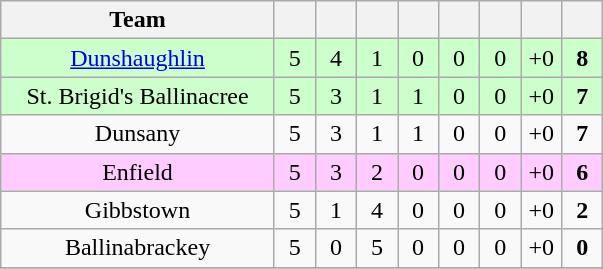<table class="wikitable" style="text-align:center">
<tr>
<th width="175">Team</th>
<th width="20"></th>
<th width="20"></th>
<th width="20"></th>
<th width="20"></th>
<th width="20"></th>
<th width="20"></th>
<th width="20"></th>
<th width="20"></th>
</tr>
<tr style="background:#cfc;">
<td><a href='#'>Dunshaughlin</a></td>
<td>5</td>
<td>4</td>
<td>1</td>
<td>0</td>
<td>0</td>
<td>0</td>
<td>+0</td>
<td><strong>8</strong></td>
</tr>
<tr style="background:#cfc;">
<td>St. Brigid's Ballinacree</td>
<td>5</td>
<td>3</td>
<td>1</td>
<td>1</td>
<td>0</td>
<td>0</td>
<td>+0</td>
<td><strong>7</strong></td>
</tr>
<tr>
<td>Dunsany</td>
<td>5</td>
<td>3</td>
<td>1</td>
<td>1</td>
<td>0</td>
<td>0</td>
<td>+0</td>
<td><strong>7</strong></td>
</tr>
<tr style="background:#fcf;">
<td>Enfield</td>
<td>5</td>
<td>3</td>
<td>2</td>
<td>0</td>
<td>0</td>
<td>0</td>
<td>+0</td>
<td><strong>6</strong></td>
</tr>
<tr>
<td>Gibbstown</td>
<td>5</td>
<td>1</td>
<td>4</td>
<td>0</td>
<td>0</td>
<td>0</td>
<td>+0</td>
<td><strong>2</strong></td>
</tr>
<tr>
<td>Ballinabrackey</td>
<td>5</td>
<td>0</td>
<td>5</td>
<td>0</td>
<td>0</td>
<td>0</td>
<td>+0</td>
<td><strong>0</strong></td>
</tr>
<tr>
</tr>
</table>
